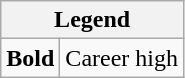<table class="wikitable mw-collapsible mw-collapsed">
<tr>
<th colspan="2">Legend</th>
</tr>
<tr>
<td><strong>Bold</strong></td>
<td>Career high</td>
</tr>
</table>
